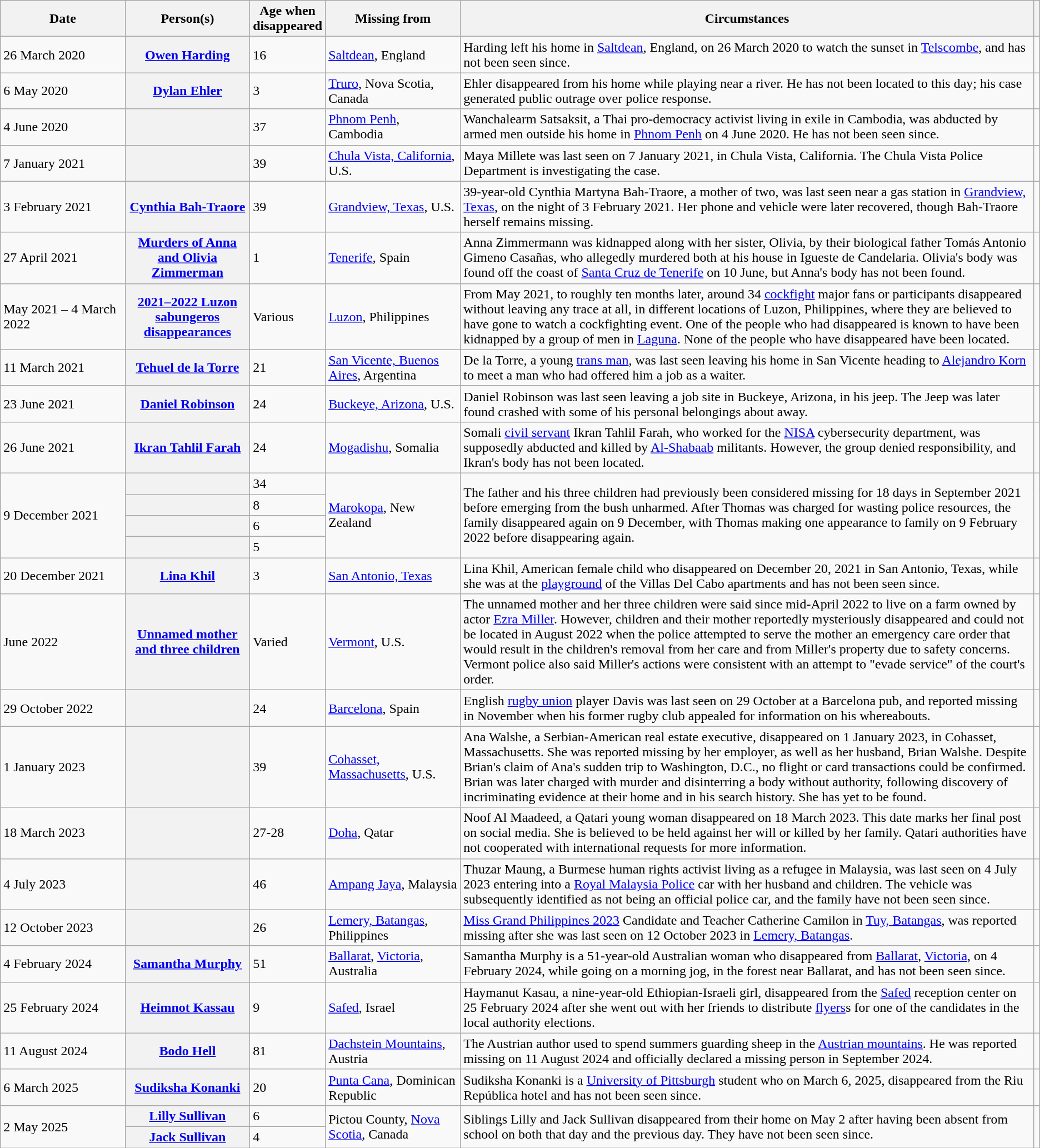<table class="wikitable sortable plainrowheaders zebra">
<tr>
<th data-sort-type="isoDate" width="12%">Date</th>
<th data-sort-type="text" width="12%">Person(s)</th>
<th data-sort-type="text" width="5%">Age when disappeared</th>
<th data-sort-type="text" width="13%">Missing from</th>
<th class="unsortable">Circumstances</th>
<th class="unsortable"></th>
</tr>
<tr>
<td>26 March 2020</td>
<th scope="row"><a href='#'>Owen Harding</a></th>
<td>16</td>
<td><a href='#'>Saltdean</a>, England</td>
<td>Harding left his home in <a href='#'>Saltdean</a>, England, on 26 March 2020 to watch the sunset in <a href='#'>Telscombe</a>, and has not been seen since.</td>
<td style="text-align:center;"></td>
</tr>
<tr>
<td>6 May 2020</td>
<th scope="row"><a href='#'>Dylan Ehler</a></th>
<td>3</td>
<td><a href='#'>Truro</a>, Nova Scotia, Canada</td>
<td>Ehler disappeared from his home while playing near a river. He has not been located to this day; his case generated public outrage over police response.</td>
<td style="text-align:center;"></td>
</tr>
<tr>
<td data-sort-value="2020-06-04">4 June 2020</td>
<th scope="row"></th>
<td>37</td>
<td><a href='#'>Phnom Penh</a>, Cambodia</td>
<td>Wanchalearm Satsaksit, a Thai pro-democracy activist living in exile in Cambodia, was abducted by armed men outside his home in <a href='#'>Phnom Penh</a> on 4 June 2020. He has not been seen since.</td>
<td style="text-align:center;"></td>
</tr>
<tr>
<td data-sort-value="2021-1-7">7 January 2021</td>
<th scope="row"></th>
<td>39</td>
<td><a href='#'>Chula Vista, California</a>, U.S.</td>
<td>Maya Millete was last seen on 7 January 2021, in Chula Vista, California. The Chula Vista Police Department is investigating the case.</td>
<td style="text-align:center;"></td>
</tr>
<tr>
<td data-sort-value="2021-02-03">3 February 2021</td>
<th scope="row"><a href='#'>Cynthia Bah-Traore</a></th>
<td data-sort-value="039">39</td>
<td><a href='#'>Grandview, Texas</a>, U.S.</td>
<td>39-year-old Cynthia Martyna Bah-Traore, a mother of two, was last seen near a gas station in <a href='#'>Grandview, Texas</a>, on the night of 3 February 2021. Her phone and vehicle were later recovered, though Bah-Traore herself remains missing.</td>
<td style="text-align:center;"></td>
</tr>
<tr>
<td>27 April 2021</td>
<th scope="row"><a href='#'>Murders of Anna and Olivia Zimmerman</a></th>
<td>1</td>
<td><a href='#'>Tenerife</a>, Spain</td>
<td>Anna Zimmermann was kidnapped along with her sister, Olivia, by their biological father Tomás Antonio Gimeno Casañas, who allegedly murdered both at his house in Igueste de Candelaria. Olivia's body was found off the coast of <a href='#'>Santa Cruz de Tenerife</a> on 10 June, but Anna's body has not been found.</td>
<td style="text-align:center;"></td>
</tr>
<tr>
<td>May 2021 – 4 March 2022</td>
<th scope="row"><a href='#'>2021–2022 Luzon sabungeros disappearances</a></th>
<td>Various</td>
<td><a href='#'>Luzon</a>, Philippines</td>
<td>From May 2021, to roughly ten months later, around 34 <a href='#'>cockfight</a> major fans or participants disappeared without leaving any trace at all, in different locations of Luzon, Philippines, where they are believed to have gone to watch a cockfighting event. One of the people who had disappeared is known to have been kidnapped by a group of men in <a href='#'>Laguna</a>. None of the people who have disappeared have been located.</td>
<td style="text-align:center;"></td>
</tr>
<tr>
<td>11 March 2021</td>
<th scope="row"><a href='#'>Tehuel de la Torre</a></th>
<td>21</td>
<td><a href='#'>San Vicente, Buenos Aires</a>, Argentina</td>
<td>De la Torre, a young <a href='#'>trans man</a>, was last seen leaving his home in San Vicente heading to <a href='#'>Alejandro Korn</a> to meet a man who had offered him a job as a waiter.</td>
<td style="text-align:center"></td>
</tr>
<tr>
<td>23 June 2021</td>
<th scope="row"><a href='#'>Daniel Robinson</a></th>
<td>24</td>
<td><a href='#'>Buckeye, Arizona</a>, U.S.</td>
<td>Daniel Robinson was last seen leaving a job site in Buckeye, Arizona, in his jeep. The Jeep was later found crashed with some of his personal belongings about  away.</td>
<td style="text-align:center;"></td>
</tr>
<tr>
<td>26 June 2021</td>
<th scope="row"><a href='#'>Ikran Tahlil Farah</a></th>
<td>24</td>
<td><a href='#'>Mogadishu</a>, Somalia</td>
<td>Somali <a href='#'>civil servant</a> Ikran Tahlil Farah, who worked for the <a href='#'>NISA</a> cybersecurity department, was supposedly abducted and killed by <a href='#'>Al-Shabaab</a> militants. However, the group denied responsibility, and Ikran's body has not been located.</td>
<td style="text-align:center;"></td>
</tr>
<tr>
<td rowspan="4">9 December 2021</td>
<th scope="row"></th>
<td>34</td>
<td rowspan="4"><a href='#'>Marokopa</a>, New Zealand</td>
<td rowspan="4">The father and his three children had previously been considered missing for 18 days in September 2021 before emerging from the bush unharmed. After Thomas was charged for wasting police resources, the family disappeared again on 9 December, with Thomas making one appearance to family on 9 February 2022 before disappearing again.</td>
<td rowspan="4" style="text-align:center;"></td>
</tr>
<tr>
<th scope="row"></th>
<td>8</td>
</tr>
<tr>
<th scope="row"></th>
<td>6</td>
</tr>
<tr>
<th scope="row"></th>
<td>5</td>
</tr>
<tr>
<td>20 December 2021</td>
<th scope="row"><a href='#'>Lina Khil</a></th>
<td>3</td>
<td><a href='#'>San Antonio, Texas</a></td>
<td>Lina Khil, American female child who disappeared on December 20, 2021 in San Antonio, Texas, while she was at the <a href='#'>playground</a> of the Villas Del Cabo apartments and has not been seen since.</td>
<td style="text-align:center;"></td>
</tr>
<tr>
<td>June 2022</td>
<th scope="row"><a href='#'>Unnamed mother and three children</a></th>
<td>Varied</td>
<td><a href='#'>Vermont</a>, U.S.</td>
<td>The unnamed mother and her three children were said since mid-April 2022 to live on a farm owned by actor <a href='#'>Ezra Miller</a>. However, children and their mother reportedly mysteriously disappeared and could not be located in August 2022 when the police attempted to serve the mother an emergency care order that would result in the children's removal from her care and from Miller's property due to safety concerns. Vermont police also said Miller's actions were consistent with an attempt to "evade service" of the court's order.</td>
<td style="text-align:center;"></td>
</tr>
<tr>
<td data-sort-value="2022-10-29">29 October 2022</td>
<th scope="row"></th>
<td>24</td>
<td><a href='#'>Barcelona</a>, Spain</td>
<td>English <a href='#'>rugby union</a> player Davis was last seen on 29 October at a Barcelona pub, and reported missing in November when his former rugby club appealed for information on his whereabouts.</td>
<td style="text-align:center;"><br></td>
</tr>
<tr>
<td data-sort-value="2023-01-01">1 January 2023</td>
<th scope="row"></th>
<td>39</td>
<td><a href='#'>Cohasset, Massachusetts</a>, U.S.</td>
<td>Ana Walshe, a Serbian-American real estate executive, disappeared on 1 January 2023, in Cohasset, Massachusetts. She was reported missing by her employer, as well as her husband, Brian Walshe. Despite Brian's claim of Ana's sudden trip to Washington, D.C., no flight or card transactions could be confirmed. Brian was later charged with murder and disinterring a body without authority, following discovery of incriminating evidence at their home and in his search history. She has yet to be found.</td>
<td style="text-align:center;"></td>
</tr>
<tr>
<td data-sort-value="2023-03-18">18 March 2023</td>
<th scope="row"></th>
<td>27-28</td>
<td><a href='#'>Doha</a>, Qatar</td>
<td>Noof Al Maadeed, a Qatari young woman disappeared on 18 March 2023. This date marks her final post on social media. She is believed to be held against her will or killed by her family. Qatari authorities have not cooperated with international requests for more information.</td>
<td style="text-align:center;"></td>
</tr>
<tr>
<td data-sort-value="2023-07-04">4 July 2023</td>
<th scope="row"></th>
<td>46</td>
<td><a href='#'>Ampang Jaya</a>, Malaysia</td>
<td>Thuzar Maung, a Burmese human rights activist living as a refugee in Malaysia, was last seen on 4 July 2023 entering into a <a href='#'>Royal Malaysia Police</a> car with her husband and children. The vehicle was subsequently identified as not being an official police car, and the family have not been seen since.</td>
<td style="text-align:center;"></td>
</tr>
<tr>
<td data-sort-value="2023-10-12">12 October 2023</td>
<th scope="row"></th>
<td>26</td>
<td><a href='#'>Lemery, Batangas</a>, Philippines</td>
<td><a href='#'>Miss Grand Philippines 2023</a> Candidate and Teacher Catherine Camilon in <a href='#'>Tuy, Batangas</a>, was reported missing after she was last seen on 12 October 2023 in <a href='#'>Lemery, Batangas</a>.</td>
<td style="text-align:center;"></td>
</tr>
<tr>
<td>4 February 2024</td>
<th scope="row"><a href='#'>Samantha Murphy</a></th>
<td>51</td>
<td><a href='#'>Ballarat</a>, <a href='#'>Victoria</a>, Australia</td>
<td>Samantha Murphy is a 51-year-old Australian woman who disappeared from <a href='#'>Ballarat</a>, <a href='#'>Victoria</a>, on 4 February 2024, while going on a morning jog, in the forest near Ballarat, and has not been seen since.</td>
<td style="text-align:center;"></td>
</tr>
<tr>
<td>25 February 2024</td>
<th scope="row"><a href='#'>Heimnot Kassau</a></th>
<td>9</td>
<td><a href='#'>Safed</a>, Israel</td>
<td>Haymanut Kasau, a nine-year-old Ethiopian-Israeli girl, disappeared from the <a href='#'>Safed</a> reception center on 25 February 2024 after she went out with her friends to distribute <a href='#'>flyers</a>s for one of the candidates in the local authority elections.</td>
<td style="text-align:center;"></td>
</tr>
<tr>
<td>11 August 2024</td>
<th scope="row"><a href='#'>Bodo Hell</a></th>
<td>81</td>
<td><a href='#'>Dachstein Mountains</a>, Austria</td>
<td>The Austrian author used to spend summers guarding sheep in the <a href='#'>Austrian mountains</a>. He was reported missing on 11 August 2024 and officially declared a missing person in September 2024.</td>
<td></td>
</tr>
<tr>
<td>6 March 2025</td>
<th scope="row"><a href='#'>Sudiksha Konanki</a></th>
<td>20</td>
<td><a href='#'>Punta Cana</a>, Dominican Republic</td>
<td>Sudiksha Konanki is a <a href='#'>University of Pittsburgh</a> student who on March 6, 2025, disappeared from the Riu República hotel and has not been seen since.</td>
<td></td>
</tr>
<tr>
<td rowspan="2">2 May 2025</td>
<th scope="row"><a href='#'>Lilly Sullivan</a></th>
<td>6</td>
<td rowspan="2">Pictou County, <a href='#'>Nova Scotia</a>, Canada</td>
<td rowspan="2">Siblings Lilly and Jack Sullivan disappeared from their home on May 2 after having been absent from school on both that day and the previous day. They have not been seen since.</td>
<td rowspan="2"></td>
</tr>
<tr>
<th scope="row"><a href='#'>Jack Sullivan</a></th>
<td>4</td>
</tr>
</table>
